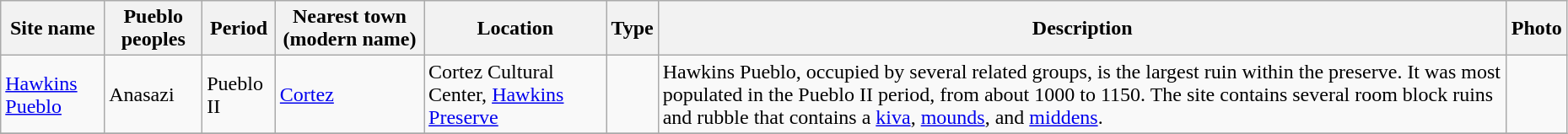<table class="wikitable sortable" style="width:98%">
<tr>
<th>Site name</th>
<th>Pueblo peoples</th>
<th>Period</th>
<th>Nearest town (modern name)</th>
<th>Location</th>
<th>Type</th>
<th>Description</th>
<th>Photo</th>
</tr>
<tr>
<td><a href='#'>Hawkins Pueblo</a></td>
<td>Anasazi</td>
<td>Pueblo II</td>
<td><a href='#'>Cortez</a></td>
<td>Cortez Cultural Center, <a href='#'>Hawkins Preserve</a></td>
<td></td>
<td>Hawkins Pueblo, occupied by several related groups, is the largest ruin within the preserve.  It was most populated in the Pueblo II period, from about 1000 to 1150.  The site contains several room block ruins and rubble that contains a <a href='#'>kiva</a>, <a href='#'>mounds</a>, and <a href='#'>middens</a>.</td>
<td></td>
</tr>
<tr>
</tr>
</table>
